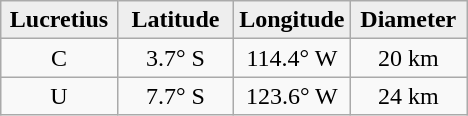<table class="wikitable">
<tr>
<th width="25%" style="background:#eeeeee;">Lucretius</th>
<th width="25%" style="background:#eeeeee;">Latitude</th>
<th width="25%" style="background:#eeeeee;">Longitude</th>
<th width="25%" style="background:#eeeeee;">Diameter</th>
</tr>
<tr>
<td align="center">C</td>
<td align="center">3.7° S</td>
<td align="center">114.4° W</td>
<td align="center">20 km</td>
</tr>
<tr>
<td align="center">U</td>
<td align="center">7.7° S</td>
<td align="center">123.6° W</td>
<td align="center">24 km</td>
</tr>
</table>
